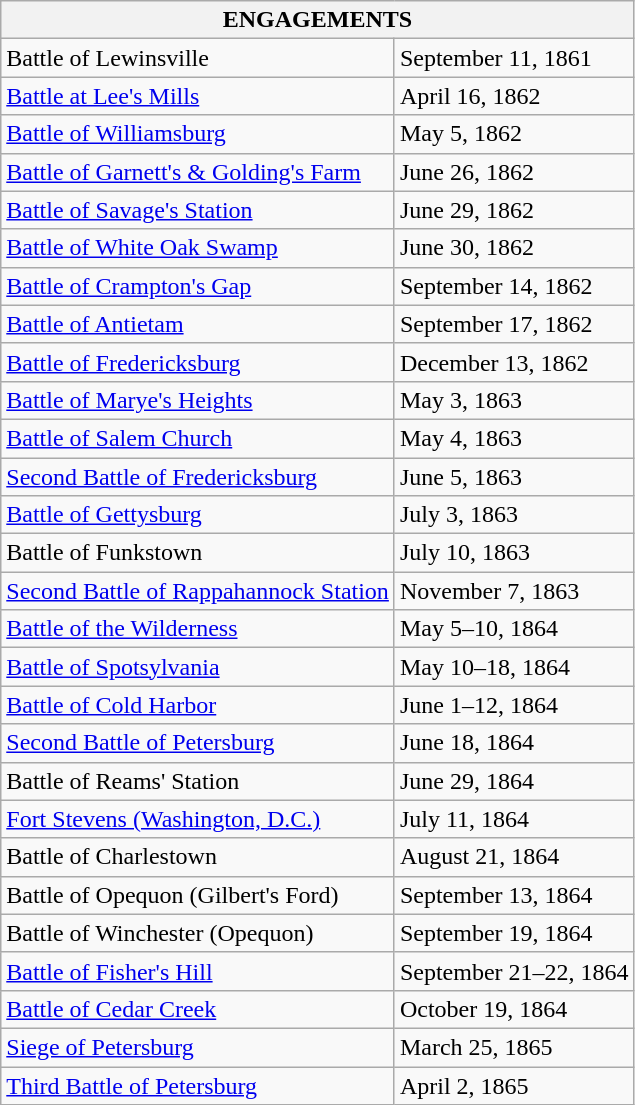<table class="wikitable">
<tr>
<th colspan="2">ENGAGEMENTS</th>
</tr>
<tr>
<td>Battle of Lewinsville</td>
<td>September 11, 1861</td>
</tr>
<tr>
<td><a href='#'>Battle at Lee's Mills</a></td>
<td>April 16, 1862</td>
</tr>
<tr>
<td><a href='#'>Battle of Williamsburg</a></td>
<td>May 5, 1862</td>
</tr>
<tr>
<td><a href='#'>Battle of Garnett's & Golding's Farm</a></td>
<td>June 26, 1862</td>
</tr>
<tr>
<td><a href='#'>Battle of Savage's Station</a></td>
<td>June 29, 1862</td>
</tr>
<tr>
<td><a href='#'>Battle of White Oak Swamp</a></td>
<td>June 30, 1862</td>
</tr>
<tr>
<td><a href='#'>Battle of Crampton's Gap</a></td>
<td>September 14, 1862</td>
</tr>
<tr>
<td><a href='#'>Battle of Antietam</a></td>
<td>September 17, 1862</td>
</tr>
<tr>
<td><a href='#'>Battle of Fredericksburg</a></td>
<td>December 13, 1862</td>
</tr>
<tr>
<td><a href='#'>Battle of Marye's Heights</a></td>
<td>May 3, 1863</td>
</tr>
<tr>
<td><a href='#'>Battle of Salem Church</a></td>
<td>May 4, 1863</td>
</tr>
<tr>
<td><a href='#'>Second Battle of Fredericksburg</a></td>
<td>June 5, 1863</td>
</tr>
<tr>
<td><a href='#'>Battle of Gettysburg</a></td>
<td>July 3, 1863</td>
</tr>
<tr>
<td>Battle of Funkstown</td>
<td>July 10, 1863</td>
</tr>
<tr>
<td><a href='#'>Second Battle of Rappahannock Station</a></td>
<td>November 7, 1863</td>
</tr>
<tr>
<td><a href='#'>Battle of the Wilderness</a></td>
<td>May 5–10, 1864</td>
</tr>
<tr>
<td><a href='#'>Battle of Spotsylvania</a></td>
<td>May 10–18, 1864</td>
</tr>
<tr>
<td><a href='#'>Battle of Cold Harbor</a></td>
<td>June 1–12, 1864</td>
</tr>
<tr>
<td><a href='#'>Second Battle of Petersburg</a></td>
<td>June 18, 1864</td>
</tr>
<tr>
<td>Battle of Reams' Station</td>
<td>June 29, 1864</td>
</tr>
<tr>
<td><a href='#'>Fort Stevens (Washington, D.C.)</a></td>
<td>July 11, 1864</td>
</tr>
<tr>
<td>Battle of Charlestown</td>
<td>August 21, 1864</td>
</tr>
<tr>
<td>Battle of Opequon (Gilbert's Ford)</td>
<td>September 13, 1864</td>
</tr>
<tr>
<td>Battle of Winchester (Opequon)</td>
<td>September 19, 1864</td>
</tr>
<tr>
<td><a href='#'>Battle of Fisher's Hill</a></td>
<td>September 21–22, 1864</td>
</tr>
<tr>
<td><a href='#'>Battle of Cedar Creek</a></td>
<td>October 19, 1864</td>
</tr>
<tr>
<td><a href='#'>Siege of Petersburg</a></td>
<td>March 25, 1865</td>
</tr>
<tr>
<td><a href='#'>Third Battle of Petersburg</a></td>
<td>April 2, 1865</td>
</tr>
</table>
